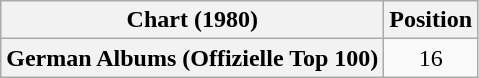<table class="wikitable plainrowheaders" style="text-align:center">
<tr>
<th scope="col">Chart (1980)</th>
<th scope="col">Position</th>
</tr>
<tr>
<th scope="row">German Albums (Offizielle Top 100)</th>
<td>16</td>
</tr>
</table>
